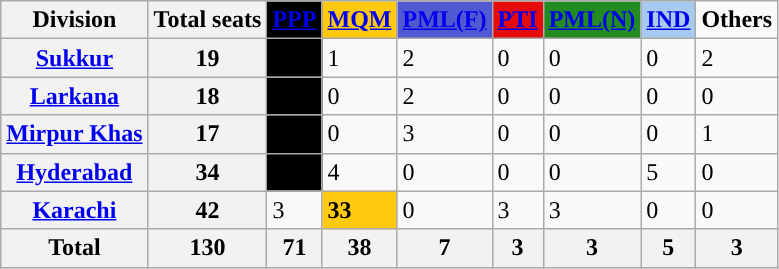<table class="wikitable">
<tr>
<th>Division</th>
<th>Total seats</th>
<th style="background:#000000;"><a href='#'><span><strong>PPP</strong></span></a></th>
<th style="background:#ffc90e;"><a href='#'><span><strong>MQM</strong></span></a></th>
<th style="background:#5159d0;"><a href='#'><span><strong>PML(F)</strong></span></a></th>
<th style="background:#E70A0A;"><a href='#'><span><strong>PTI</strong></span></a></th>
<th style="background:#228b22;"><a href='#'><span><strong>PML(N)</strong></span></a></th>
<th style="background:#a6caf0;"><a href='#'><span><strong>IND</strong></span></a></th>
<td><span><strong>Others</strong></span></td>
</tr>
<tr>
<th><a href='#'>Sukkur</a></th>
<th>19</th>
<td bgcolor="#000000"><span><strong>14</strong></span></td>
<td>1</td>
<td>2</td>
<td>0</td>
<td>0</td>
<td>0</td>
<td>2</td>
</tr>
<tr>
<th><a href='#'>Larkana</a></th>
<th>18</th>
<td bgcolor="#000000"><span><strong>16</strong></span></td>
<td>0</td>
<td>2</td>
<td>0</td>
<td>0</td>
<td>0</td>
<td>0</td>
</tr>
<tr>
<th><a href='#'>Mirpur Khas</a></th>
<th>17</th>
<td bgcolor="#000000"><span><strong>13</strong></span></td>
<td>0</td>
<td>3</td>
<td>0</td>
<td>0</td>
<td>0</td>
<td>1</td>
</tr>
<tr>
<th><a href='#'>Hyderabad</a></th>
<th>34</th>
<td bgcolor="#000000"><span><strong>25</strong></span></td>
<td>4</td>
<td>0</td>
<td>0</td>
<td>0</td>
<td>5</td>
<td>0</td>
</tr>
<tr>
<th><a href='#'>Karachi</a></th>
<th>42</th>
<td>3</td>
<td bgcolor=#ffc90e><span><strong>33</strong></span></td>
<td>0</td>
<td>3</td>
<td>3</td>
<td>0</td>
<td>0</td>
</tr>
<tr>
<th>Total</th>
<th>130</th>
<th>71</th>
<th>38</th>
<th>7</th>
<th>3</th>
<th>3</th>
<th>5</th>
<th>3</th>
</tr>
</table>
